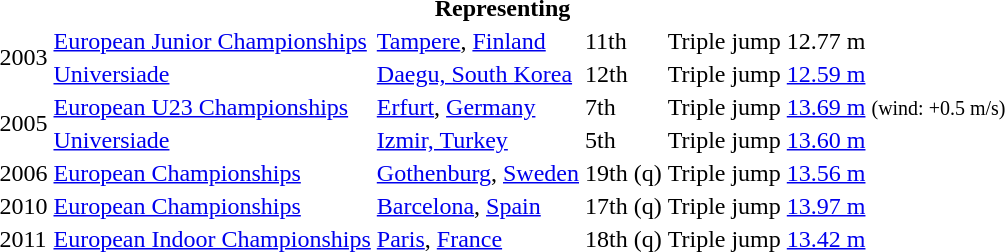<table>
<tr>
<th colspan="6">Representing </th>
</tr>
<tr>
<td rowspan=2>2003</td>
<td><a href='#'>European Junior Championships</a></td>
<td><a href='#'>Tampere</a>, <a href='#'>Finland</a></td>
<td>11th</td>
<td>Triple jump</td>
<td>12.77 m</td>
</tr>
<tr>
<td><a href='#'>Universiade</a></td>
<td><a href='#'>Daegu, South Korea</a></td>
<td>12th</td>
<td>Triple jump</td>
<td><a href='#'>12.59 m</a></td>
</tr>
<tr>
<td rowspan=2>2005</td>
<td><a href='#'>European U23 Championships</a></td>
<td><a href='#'>Erfurt</a>, <a href='#'>Germany</a></td>
<td>7th</td>
<td>Triple jump</td>
<td><a href='#'>13.69 m</a> <small>(wind: +0.5 m/s)</small></td>
</tr>
<tr>
<td><a href='#'>Universiade</a></td>
<td><a href='#'>Izmir, Turkey</a></td>
<td>5th</td>
<td>Triple jump</td>
<td><a href='#'>13.60 m</a></td>
</tr>
<tr>
<td>2006</td>
<td><a href='#'>European Championships</a></td>
<td><a href='#'>Gothenburg</a>, <a href='#'>Sweden</a></td>
<td>19th (q)</td>
<td>Triple jump</td>
<td><a href='#'>13.56 m</a></td>
</tr>
<tr>
<td>2010</td>
<td><a href='#'>European Championships</a></td>
<td><a href='#'>Barcelona</a>, <a href='#'>Spain</a></td>
<td>17th (q)</td>
<td>Triple jump</td>
<td><a href='#'>13.97 m</a></td>
</tr>
<tr>
<td>2011</td>
<td><a href='#'>European Indoor Championships</a></td>
<td><a href='#'>Paris</a>, <a href='#'>France</a></td>
<td>18th (q)</td>
<td>Triple jump</td>
<td><a href='#'>13.42 m</a></td>
</tr>
</table>
